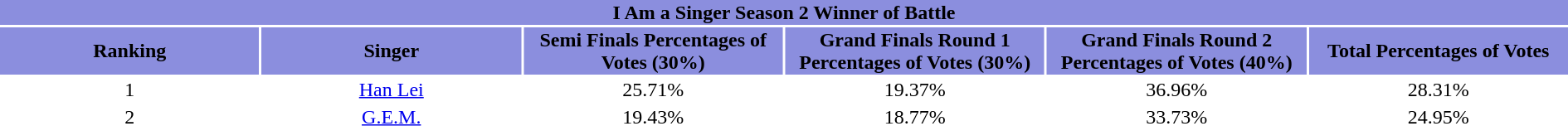<table class="wikitalble" width="100%" style="text-align:center">
<tr align=center style="background:#8B8EDE">
<td colspan="6"><div><strong>I Am a Singer Season 2 Winner of Battle </strong></div></td>
</tr>
<tr align=center style="background:#8B8EDE">
<td style="width:16%"><strong>Ranking</strong></td>
<td style="width:16%"><strong>Singer</strong></td>
<td style="width:16%"><strong>Semi Finals Percentages of Votes (30%)</strong></td>
<td style="width:16%"><strong>Grand Finals Round 1 Percentages of Votes (30%)</strong></td>
<td style="width:16%"><strong>Grand Finals Round 2 Percentages of Votes (40%)</strong></td>
<td style="width:16%"><strong>Total Percentages of Votes</strong></td>
</tr>
<tr>
<td>1</td>
<td><a href='#'>Han Lei</a></td>
<td>25.71%</td>
<td>19.37%</td>
<td>36.96%</td>
<td>28.31%</td>
</tr>
<tr>
<td>2</td>
<td><a href='#'>G.E.M.</a></td>
<td>19.43%</td>
<td>18.77%</td>
<td>33.73%</td>
<td>24.95%</td>
</tr>
</table>
